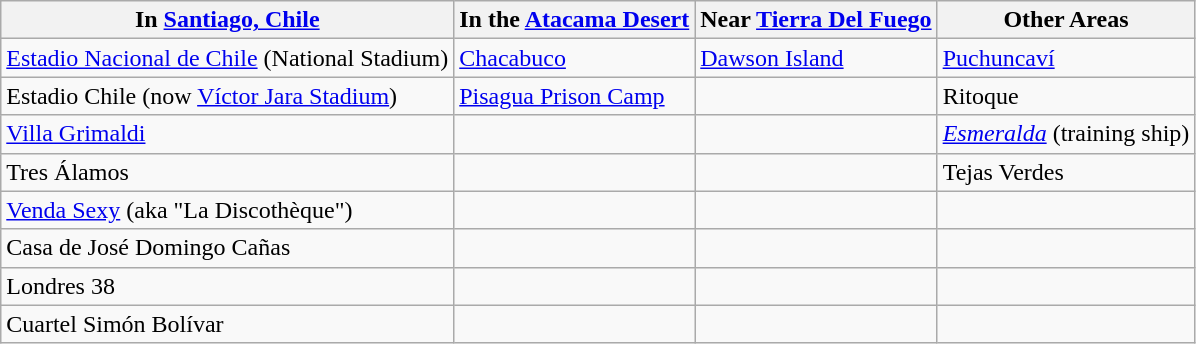<table class="wikitable">
<tr>
<th>In <a href='#'>Santiago, Chile</a></th>
<th>In the <a href='#'>Atacama Desert</a></th>
<th>Near <a href='#'>Tierra Del Fuego</a></th>
<th>Other Areas</th>
</tr>
<tr>
<td><a href='#'>Estadio Nacional de Chile</a> (National Stadium)</td>
<td><a href='#'>Chacabuco</a></td>
<td><a href='#'>Dawson Island</a></td>
<td><a href='#'>Puchuncaví</a></td>
</tr>
<tr>
<td>Estadio Chile (now <a href='#'>Víctor Jara Stadium</a>)</td>
<td><a href='#'>Pisagua Prison Camp</a></td>
<td></td>
<td>Ritoque</td>
</tr>
<tr>
<td><a href='#'>Villa Grimaldi</a></td>
<td></td>
<td></td>
<td><a href='#'><em>Esmeralda</em></a> (training ship)</td>
</tr>
<tr>
<td>Tres Álamos</td>
<td></td>
<td></td>
<td>Tejas Verdes</td>
</tr>
<tr>
<td><a href='#'>Venda Sexy</a> (aka "La Discothèque")</td>
<td></td>
<td></td>
<td></td>
</tr>
<tr>
<td>Casa de José Domingo Cañas</td>
<td></td>
<td></td>
<td></td>
</tr>
<tr>
<td>Londres 38</td>
<td></td>
<td></td>
<td></td>
</tr>
<tr>
<td>Cuartel Simón Bolívar</td>
<td></td>
<td></td>
<td></td>
</tr>
</table>
